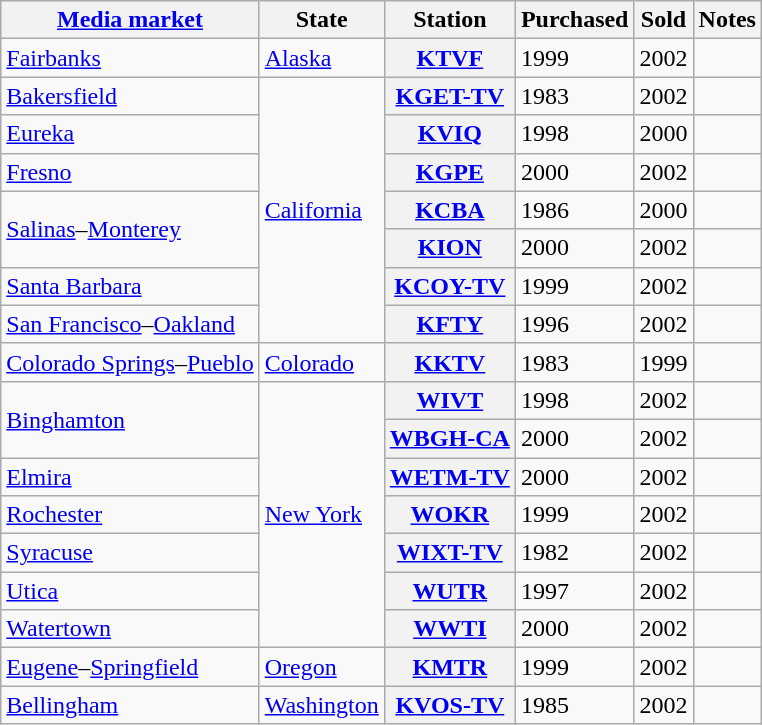<table class="wikitable sortable">
<tr>
<th scope="col"><a href='#'>Media market</a></th>
<th scope="col">State</th>
<th scope="col">Station</th>
<th scope="col">Purchased</th>
<th scope="col">Sold</th>
<th scope="col" class="unsortable">Notes</th>
</tr>
<tr>
<td><a href='#'>Fairbanks</a></td>
<td><a href='#'>Alaska</a></td>
<th scope="row"><a href='#'>KTVF</a></th>
<td>1999</td>
<td>2002</td>
<td></td>
</tr>
<tr>
<td><a href='#'>Bakersfield</a></td>
<td rowspan="7"><a href='#'>California</a></td>
<th scope="row"><a href='#'>KGET-TV</a></th>
<td>1983</td>
<td>2002</td>
<td></td>
</tr>
<tr>
<td><a href='#'>Eureka</a></td>
<th scope="row"><a href='#'>KVIQ</a></th>
<td>1998</td>
<td>2000</td>
<td></td>
</tr>
<tr>
<td><a href='#'>Fresno</a></td>
<th scope="row"><a href='#'>KGPE</a></th>
<td>2000</td>
<td>2002</td>
<td></td>
</tr>
<tr>
<td rowspan="2"><a href='#'>Salinas</a>–<a href='#'>Monterey</a></td>
<th scope="row"><a href='#'>KCBA</a></th>
<td>1986</td>
<td>2000</td>
<td></td>
</tr>
<tr>
<th scope="row"><a href='#'>KION</a></th>
<td>2000</td>
<td>2002</td>
<td></td>
</tr>
<tr>
<td><a href='#'>Santa Barbara</a></td>
<th scope="row"><a href='#'>KCOY-TV</a></th>
<td>1999</td>
<td>2002</td>
<td></td>
</tr>
<tr>
<td><a href='#'>San Francisco</a>–<a href='#'>Oakland</a></td>
<th scope="row"><a href='#'>KFTY</a></th>
<td>1996</td>
<td>2002</td>
<td></td>
</tr>
<tr>
<td><a href='#'>Colorado Springs</a>–<a href='#'>Pueblo</a></td>
<td><a href='#'>Colorado</a></td>
<th scope="row"><a href='#'>KKTV</a></th>
<td>1983</td>
<td>1999</td>
<td></td>
</tr>
<tr>
<td rowspan="2"><a href='#'>Binghamton</a></td>
<td rowspan="7"><a href='#'>New York</a></td>
<th scope="row"><a href='#'>WIVT</a></th>
<td>1998</td>
<td>2002</td>
<td></td>
</tr>
<tr>
<th scope="row"><a href='#'>WBGH-CA</a></th>
<td>2000</td>
<td>2002</td>
<td></td>
</tr>
<tr>
<td><a href='#'>Elmira</a></td>
<th scope="row"><a href='#'>WETM-TV</a></th>
<td>2000</td>
<td>2002</td>
<td></td>
</tr>
<tr>
<td><a href='#'>Rochester</a></td>
<th scope="row"><a href='#'>WOKR</a></th>
<td>1999</td>
<td>2002</td>
<td></td>
</tr>
<tr>
<td><a href='#'>Syracuse</a></td>
<th scope="row"><a href='#'>WIXT-TV</a></th>
<td>1982</td>
<td>2002</td>
<td></td>
</tr>
<tr>
<td><a href='#'>Utica</a></td>
<th scope="row"><a href='#'>WUTR</a></th>
<td>1997</td>
<td>2002</td>
<td></td>
</tr>
<tr>
<td><a href='#'>Watertown</a></td>
<th scope="row"><a href='#'>WWTI</a></th>
<td>2000</td>
<td>2002</td>
<td></td>
</tr>
<tr>
<td><a href='#'>Eugene</a>–<a href='#'>Springfield</a></td>
<td><a href='#'>Oregon</a></td>
<th scope="row"><a href='#'>KMTR</a></th>
<td>1999</td>
<td>2002</td>
<td></td>
</tr>
<tr>
<td><a href='#'>Bellingham</a></td>
<td><a href='#'>Washington</a></td>
<th scope="row"><a href='#'>KVOS-TV</a></th>
<td>1985</td>
<td>2002</td>
<td></td>
</tr>
</table>
